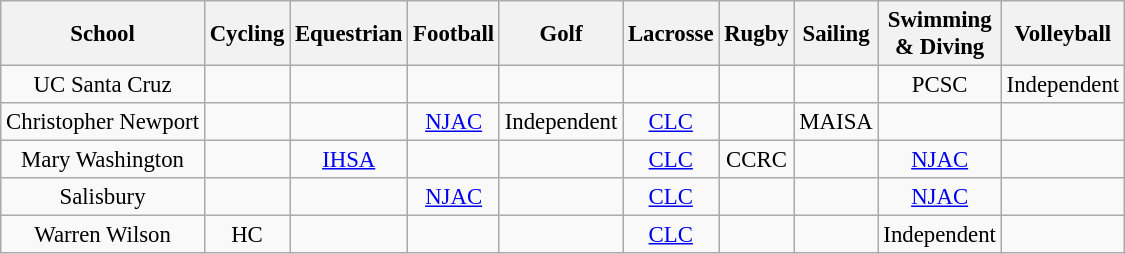<table class="wikitable" style="text-align:center; font-size:95%">
<tr>
<th>School</th>
<th>Cycling</th>
<th>Equestrian</th>
<th>Football</th>
<th>Golf</th>
<th>Lacrosse</th>
<th>Rugby</th>
<th>Sailing</th>
<th>Swimming<br>& Diving</th>
<th>Volleyball</th>
</tr>
<tr>
<td>UC Santa Cruz</td>
<td></td>
<td></td>
<td></td>
<td></td>
<td></td>
<td></td>
<td></td>
<td>PCSC</td>
<td>Independent</td>
</tr>
<tr>
<td>Christopher Newport</td>
<td></td>
<td></td>
<td><a href='#'>NJAC</a></td>
<td>Independent</td>
<td><a href='#'>CLC</a></td>
<td></td>
<td>MAISA</td>
<td></td>
<td></td>
</tr>
<tr>
<td>Mary Washington</td>
<td></td>
<td><a href='#'>IHSA</a></td>
<td></td>
<td></td>
<td><a href='#'>CLC</a></td>
<td>CCRC</td>
<td></td>
<td><a href='#'>NJAC</a></td>
<td></td>
</tr>
<tr>
<td>Salisbury</td>
<td></td>
<td></td>
<td><a href='#'>NJAC</a></td>
<td></td>
<td><a href='#'>CLC</a></td>
<td></td>
<td></td>
<td><a href='#'>NJAC</a></td>
<td></td>
</tr>
<tr>
<td>Warren Wilson</td>
<td>HC</td>
<td></td>
<td></td>
<td></td>
<td><a href='#'>CLC</a></td>
<td></td>
<td></td>
<td>Independent</td>
<td></td>
</tr>
</table>
